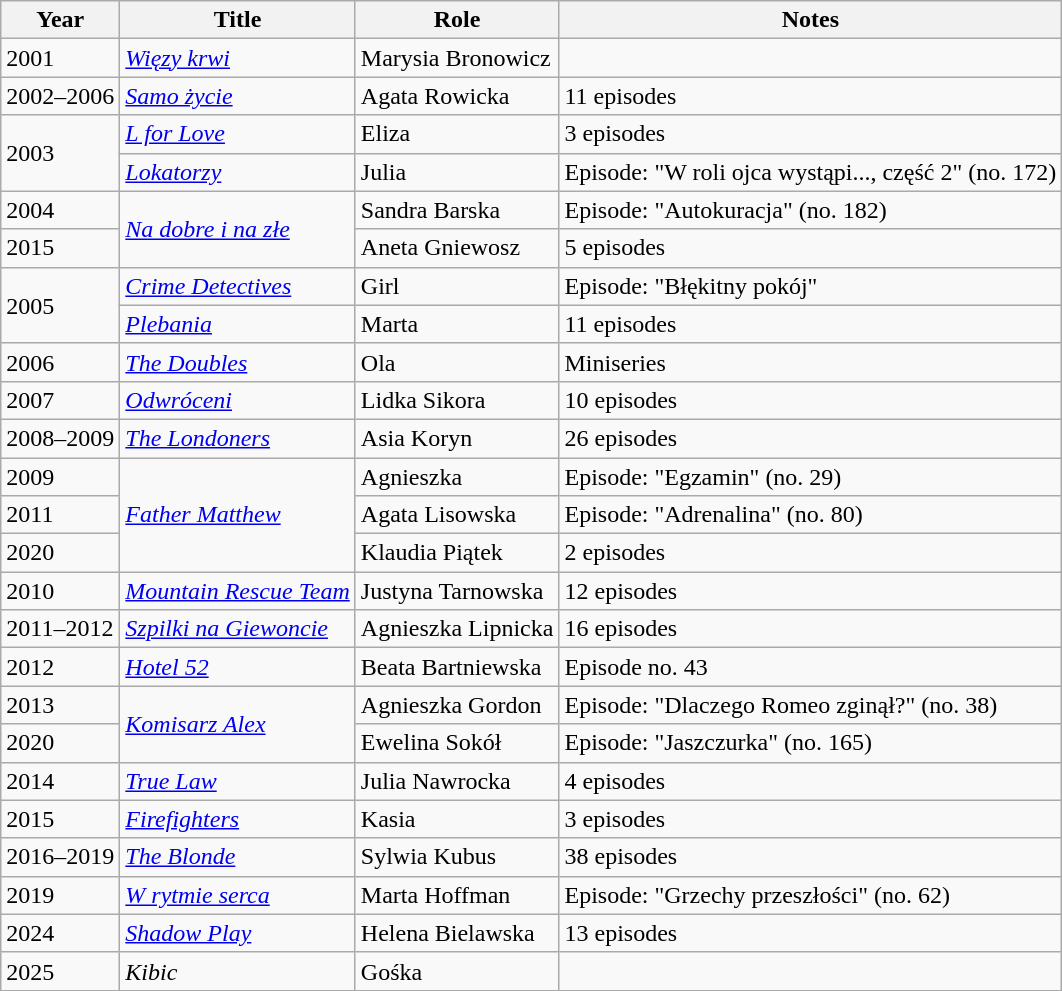<table class="wikitable plainrowheaders sortable">
<tr>
<th scope="col">Year</th>
<th scope="col">Title</th>
<th scope="col">Role</th>
<th scope="col" class="unsortable">Notes</th>
</tr>
<tr>
<td>2001</td>
<td><em><a href='#'>Więzy krwi</a></em></td>
<td>Marysia Bronowicz</td>
<td></td>
</tr>
<tr>
<td>2002–2006</td>
<td><em><a href='#'>Samo życie</a></em></td>
<td>Agata Rowicka</td>
<td>11 episodes</td>
</tr>
<tr>
<td rowspan=2>2003</td>
<td><em><a href='#'>L for Love</a></em></td>
<td>Eliza</td>
<td>3 episodes</td>
</tr>
<tr>
<td><em><a href='#'>Lokatorzy</a></em></td>
<td>Julia</td>
<td>Episode: "W roli ojca wystąpi..., część 2" (no. 172)</td>
</tr>
<tr>
<td>2004</td>
<td rowspan=2><em><a href='#'>Na dobre i na złe</a></em></td>
<td>Sandra Barska</td>
<td>Episode: "Autokuracja" (no. 182)</td>
</tr>
<tr>
<td>2015</td>
<td>Aneta Gniewosz</td>
<td>5 episodes</td>
</tr>
<tr>
<td rowspan=2>2005</td>
<td><em><a href='#'>Crime Detectives</a></em></td>
<td>Girl</td>
<td>Episode: "Błękitny pokój"</td>
</tr>
<tr>
<td><em><a href='#'>Plebania</a></em></td>
<td>Marta</td>
<td>11 episodes</td>
</tr>
<tr>
<td>2006</td>
<td><em><a href='#'>The Doubles</a></em></td>
<td>Ola</td>
<td>Miniseries</td>
</tr>
<tr>
<td>2007</td>
<td><em><a href='#'>Odwróceni</a></em></td>
<td>Lidka Sikora</td>
<td>10 episodes</td>
</tr>
<tr>
<td>2008–2009</td>
<td><em><a href='#'>The Londoners</a></em></td>
<td>Asia Koryn</td>
<td>26 episodes</td>
</tr>
<tr>
<td>2009</td>
<td rowspan=3><em><a href='#'>Father Matthew</a></em></td>
<td>Agnieszka</td>
<td>Episode: "Egzamin" (no. 29)</td>
</tr>
<tr>
<td>2011</td>
<td>Agata Lisowska</td>
<td>Episode: "Adrenalina" (no. 80)</td>
</tr>
<tr>
<td>2020</td>
<td>Klaudia Piątek</td>
<td>2 episodes</td>
</tr>
<tr>
<td>2010</td>
<td><em><a href='#'>Mountain Rescue Team</a></em></td>
<td>Justyna Tarnowska</td>
<td>12 episodes</td>
</tr>
<tr>
<td>2011–2012</td>
<td><em><a href='#'>Szpilki na Giewoncie</a></em></td>
<td>Agnieszka Lipnicka</td>
<td>16 episodes</td>
</tr>
<tr>
<td>2012</td>
<td><em><a href='#'>Hotel 52</a></em></td>
<td>Beata Bartniewska</td>
<td>Episode no. 43</td>
</tr>
<tr>
<td>2013</td>
<td rowspan=2><em><a href='#'>Komisarz Alex</a></em></td>
<td>Agnieszka Gordon</td>
<td>Episode: "Dlaczego Romeo zginął?" (no. 38)</td>
</tr>
<tr>
<td>2020</td>
<td>Ewelina Sokół</td>
<td>Episode: "Jaszczurka" (no. 165)</td>
</tr>
<tr>
<td>2014</td>
<td><em><a href='#'>True Law</a></em></td>
<td>Julia Nawrocka</td>
<td>4 episodes</td>
</tr>
<tr>
<td>2015</td>
<td><em><a href='#'>Firefighters</a></em></td>
<td>Kasia</td>
<td>3 episodes</td>
</tr>
<tr>
<td>2016–2019</td>
<td><em><a href='#'>The Blonde</a></em></td>
<td>Sylwia Kubus</td>
<td>38 episodes</td>
</tr>
<tr>
<td>2019</td>
<td><em><a href='#'>W rytmie serca</a></em></td>
<td>Marta Hoffman</td>
<td>Episode: "Grzechy przeszłości" (no. 62)</td>
</tr>
<tr>
<td>2024</td>
<td><em><a href='#'>Shadow Play</a></em></td>
<td>Helena Bielawska</td>
<td>13 episodes</td>
</tr>
<tr>
<td>2025</td>
<td><em>Kibic</em></td>
<td>Gośka</td>
<td></td>
</tr>
</table>
